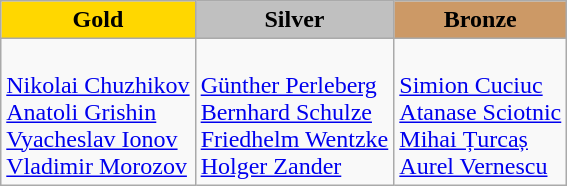<table class=wikitable>
<tr>
<td align=center bgcolor=gold> <strong>Gold</strong></td>
<td align=center bgcolor=silver> <strong>Silver</strong></td>
<td align=center bgcolor=cc9966> <strong>Bronze</strong></td>
</tr>
<tr>
<td><br><a href='#'>Nikolai Chuzhikov</a><br><a href='#'>Anatoli Grishin</a><br><a href='#'>Vyacheslav Ionov</a><br><a href='#'>Vladimir Morozov</a></td>
<td><br><a href='#'>Günther Perleberg</a><br><a href='#'>Bernhard Schulze</a><br><a href='#'>Friedhelm Wentzke</a><br><a href='#'>Holger Zander</a></td>
<td><br><a href='#'>Simion Cuciuc</a><br><a href='#'>Atanase Sciotnic</a><br><a href='#'>Mihai Țurcaș</a><br><a href='#'>Aurel Vernescu</a></td>
</tr>
</table>
